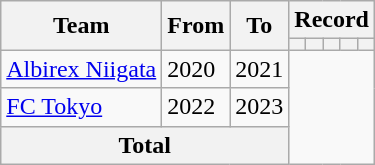<table class=wikitable style="text-align:center">
<tr>
<th rowspan=2>Team</th>
<th rowspan=2>From</th>
<th rowspan=2>To</th>
<th colspan=5>Record</th>
</tr>
<tr>
<th></th>
<th></th>
<th></th>
<th></th>
<th></th>
</tr>
<tr>
<td align=left><a href='#'>Albirex Niigata</a></td>
<td align=left>2020</td>
<td align=left>2021<br></td>
</tr>
<tr>
<td align=left><a href='#'>FC Tokyo</a></td>
<td align=left>2022</td>
<td align=left>2023<br></td>
</tr>
<tr>
<th colspan=3>Total<br></th>
</tr>
</table>
